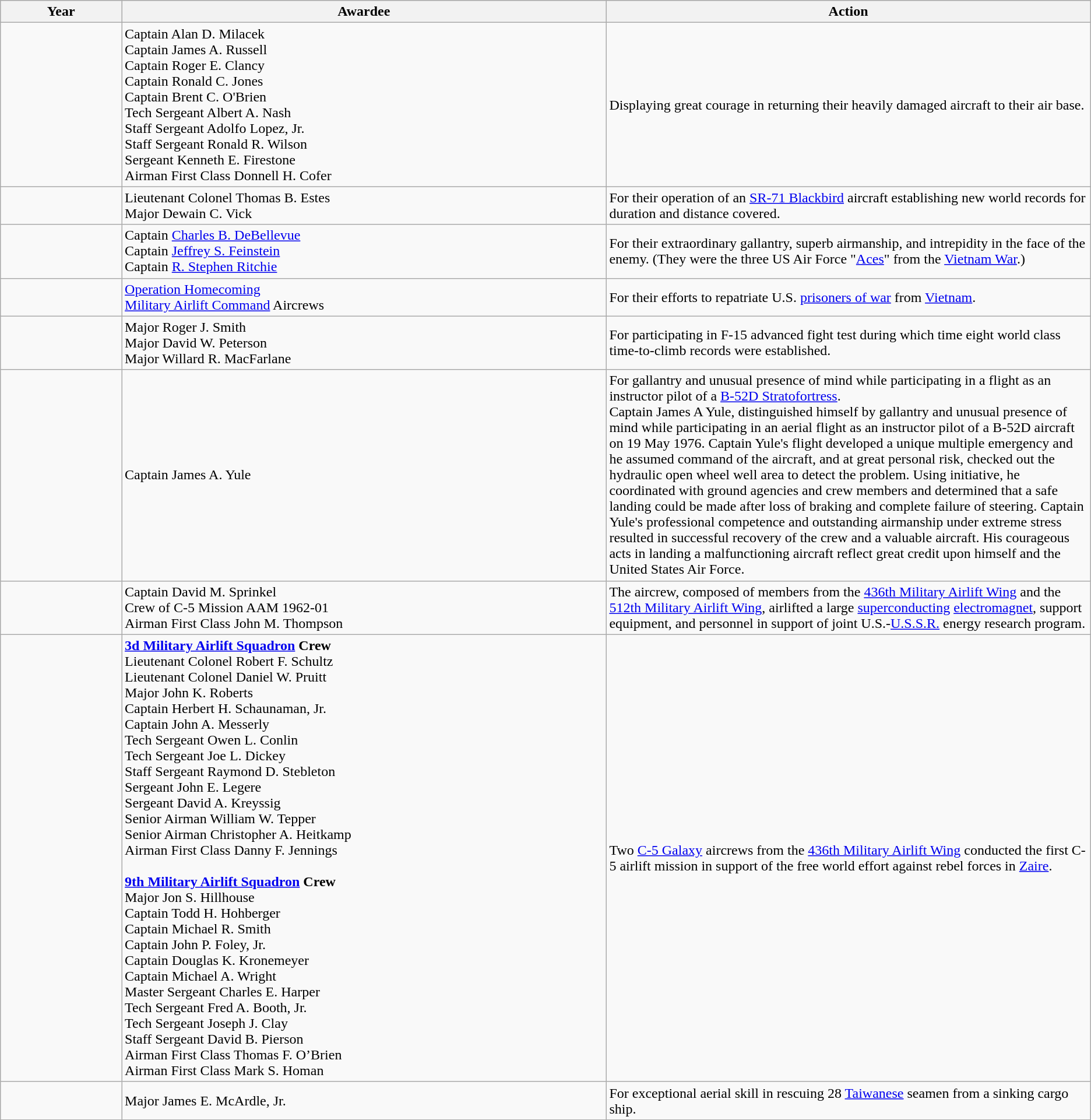<table class=wikitable>
<tr style="background:#CCCCCC">
<th width="5%">Year</th>
<th width=20%>Awardee</th>
<th width=20%>Action</th>
</tr>
<tr>
<td></td>
<td>Captain Alan D. Milacek<br>Captain James A. Russell<br>Captain Roger E. Clancy<br>Captain Ronald C. Jones<br>Captain Brent C. O'Brien<br>Tech Sergeant Albert A. Nash<br>Staff Sergeant Adolfo Lopez, Jr.<br>Staff Sergeant Ronald R. Wilson<br>Sergeant Kenneth E. Firestone<br>Airman First Class Donnell H. Cofer</td>
<td>Displaying great courage in returning their heavily damaged aircraft to their air base.</td>
</tr>
<tr>
<td></td>
<td>Lieutenant Colonel Thomas B. Estes<br>Major Dewain C. Vick</td>
<td>For their operation of an <a href='#'>SR-71 Blackbird</a> aircraft establishing new world records for duration and distance covered.</td>
</tr>
<tr>
<td></td>
<td>Captain <a href='#'>Charles B. DeBellevue</a><br>Captain <a href='#'>Jeffrey S. Feinstein</a><br>Captain <a href='#'>R. Stephen Ritchie</a></td>
<td>For their extraordinary gallantry, superb airmanship, and intrepidity in the face of the enemy. (They were the three US Air Force "<a href='#'>Aces</a>" from the <a href='#'>Vietnam War</a>.)</td>
</tr>
<tr>
<td></td>
<td><a href='#'>Operation Homecoming</a><br> <a href='#'>Military Airlift Command</a> Aircrews</td>
<td>For their efforts to repatriate U.S. <a href='#'>prisoners of war</a> from <a href='#'>Vietnam</a>.</td>
</tr>
<tr>
<td></td>
<td>Major Roger J. Smith<br>Major David W. Peterson<br>Major Willard R. MacFarlane</td>
<td>For participating in F-15 advanced fight test during which time eight world class time-to-climb records were established.</td>
</tr>
<tr>
<td></td>
<td>Captain James A. Yule</td>
<td>For gallantry and unusual presence of mind while participating in a flight as an instructor pilot of a <a href='#'>B-52D Stratofortress</a>.<br>Captain James A Yule, distinguished himself by gallantry and unusual presence of mind while participating in an aerial flight as an instructor pilot of a B-52D aircraft on 19 May 1976. Captain Yule's flight developed a unique multiple emergency and he assumed command of the aircraft, and at great personal risk, checked out the hydraulic open wheel well area to detect the problem. Using initiative, he coordinated with ground agencies and crew members and determined that a safe landing could be made after loss of braking and complete failure of steering. Captain Yule's professional competence and outstanding airmanship under extreme stress resulted in successful recovery of the crew and a valuable aircraft. His courageous acts in landing a malfunctioning aircraft reflect great credit upon himself and the United States Air Force.</td>
</tr>
<tr>
<td></td>
<td>Captain David M. Sprinkel<br>Crew of C-5 Mission AAM 1962-01<br>Airman First Class John M. Thompson</td>
<td>The aircrew, composed of members from the <a href='#'>436th Military Airlift Wing</a> and the <a href='#'>512th Military Airlift Wing</a>, airlifted a large <a href='#'>superconducting</a> <a href='#'>electromagnet</a>, support equipment, and personnel in support of joint U.S.-<a href='#'>U.S.S.R.</a> energy research program.</td>
</tr>
<tr>
<td></td>
<td><strong><a href='#'>3d Military Airlift Squadron</a> Crew</strong><br>Lieutenant Colonel  Robert F. Schultz<br>Lieutenant Colonel Daniel W. Pruitt<br>Major John K. Roberts<br>Captain Herbert H. Schaunaman, Jr.<br>Captain John A. Messerly<br>Tech Sergeant Owen L. Conlin<br>Tech Sergeant Joe L. Dickey<br>Staff Sergeant Raymond D. Stebleton<br>Sergeant John E. Legere<br>Sergeant David A. Kreyssig<br>Senior Airman William W. Tepper<br>Senior Airman Christopher A. Heitkamp<br>Airman First Class Danny F. Jennings<br><br><strong><a href='#'>9th Military Airlift Squadron</a> Crew</strong><br>Major Jon S. Hillhouse<br>Captain Todd H. Hohberger<br>Captain Michael R. Smith<br>Captain John P. Foley, Jr.<br>Captain Douglas K. Kronemeyer<br>Captain Michael A. Wright<br>Master Sergeant Charles E. Harper<br>Tech Sergeant Fred A. Booth, Jr.<br>Tech Sergeant Joseph J. Clay<br>Staff Sergeant David B. Pierson<br>Airman First Class Thomas F. O’Brien<br>Airman First Class Mark S. Homan</td>
<td>Two <a href='#'>C-5 Galaxy</a> aircrews from the <a href='#'>436th Military Airlift Wing</a> conducted the first C-5 airlift mission in support of the free world effort against rebel forces in <a href='#'>Zaire</a>.</td>
</tr>
<tr>
<td></td>
<td>Major James E. McArdle, Jr.</td>
<td>For exceptional aerial skill in rescuing 28 <a href='#'>Taiwanese</a> seamen from a sinking cargo ship.</td>
</tr>
</table>
